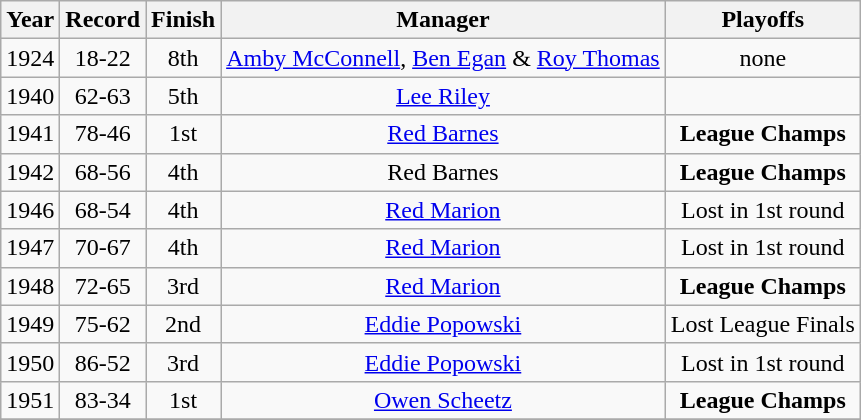<table class="wikitable" style="text-align:center">
<tr>
<th>Year</th>
<th>Record</th>
<th>Finish</th>
<th>Manager</th>
<th>Playoffs</th>
</tr>
<tr>
<td>1924</td>
<td>18-22</td>
<td>8th</td>
<td><a href='#'>Amby McConnell</a>, <a href='#'>Ben Egan</a> & <a href='#'>Roy Thomas</a></td>
<td>none</td>
</tr>
<tr>
<td>1940</td>
<td>62-63</td>
<td>5th</td>
<td><a href='#'>Lee Riley</a></td>
<td></td>
</tr>
<tr>
<td>1941</td>
<td>78-46</td>
<td>1st</td>
<td><a href='#'>Red Barnes</a></td>
<td><strong>League Champs</strong></td>
</tr>
<tr>
<td>1942</td>
<td>68-56</td>
<td>4th</td>
<td>Red Barnes</td>
<td><strong>League Champs</strong></td>
</tr>
<tr>
<td>1946</td>
<td>68-54</td>
<td>4th</td>
<td><a href='#'>Red Marion</a></td>
<td>Lost in 1st round</td>
</tr>
<tr>
<td>1947</td>
<td>70-67</td>
<td>4th</td>
<td><a href='#'>Red Marion</a></td>
<td>Lost in 1st round</td>
</tr>
<tr>
<td>1948</td>
<td>72-65</td>
<td>3rd</td>
<td><a href='#'>Red Marion</a></td>
<td><strong>League Champs</strong></td>
</tr>
<tr>
<td>1949</td>
<td>75-62</td>
<td>2nd</td>
<td><a href='#'>Eddie Popowski</a></td>
<td>Lost League Finals</td>
</tr>
<tr>
<td>1950</td>
<td>86-52</td>
<td>3rd</td>
<td><a href='#'>Eddie Popowski</a></td>
<td>Lost in 1st round</td>
</tr>
<tr>
<td>1951</td>
<td>83-34</td>
<td>1st</td>
<td><a href='#'>Owen Scheetz</a></td>
<td><strong>League Champs</strong></td>
</tr>
<tr>
</tr>
</table>
